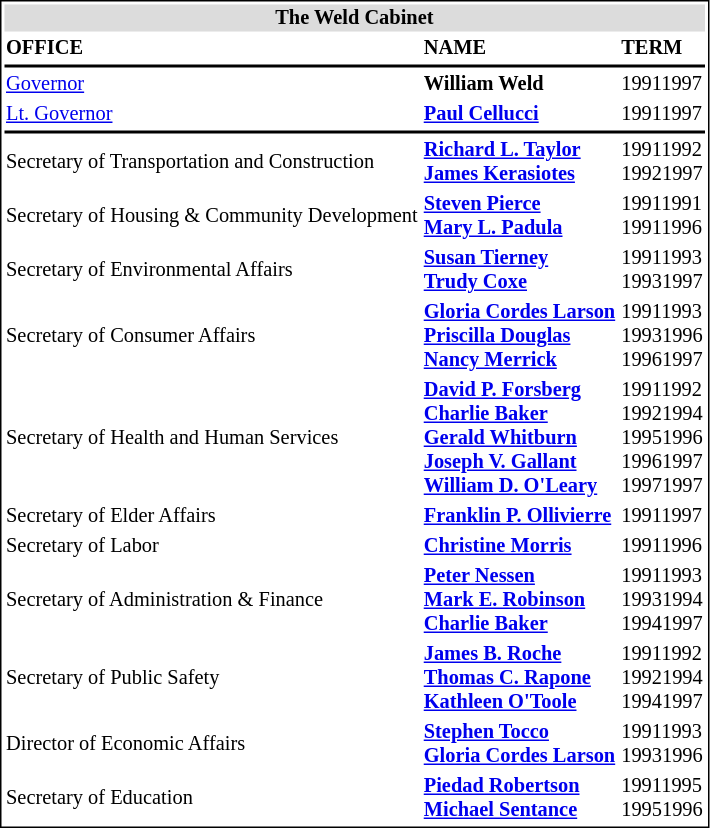<table cellpadding="1" cellspacing="2" style="float:margin:1em 1em 1em 0; border:1px solid #000; font-size:85%;">
<tr>
<th style="background:#dcdcdc;" colspan="3">The Weld Cabinet</th>
</tr>
<tr>
<td style="text-align:left;"><strong>OFFICE</strong></td>
<td align="left"><strong>NAME</strong></td>
<td align="left"><strong>TERM</strong></td>
</tr>
<tr>
<th style="background:#000;" colspan="3"></th>
</tr>
<tr>
<td style="text-align:left;"><a href='#'>Governor</a></td>
<td align="left"><strong>William Weld</strong></td>
<td align="left">19911997</td>
</tr>
<tr>
<td style="text-align:left;"><a href='#'>Lt. Governor</a></td>
<td align="left"><strong><a href='#'>Paul Cellucci</a></strong></td>
<td align="left">19911997</td>
</tr>
<tr>
<th style="background:#000;" colspan="3"></th>
</tr>
<tr>
<td style="text-align:left;">Secretary of Transportation and Construction</td>
<td align="left"><strong><a href='#'>Richard L. Taylor</a></strong><br><strong><a href='#'>James Kerasiotes</a></strong></td>
<td align="left">19911992<br>19921997</td>
</tr>
<tr>
<td style="text-align:left;">Secretary of Housing & Community Development</td>
<td align="left"><strong><a href='#'>Steven Pierce</a></strong><br><strong><a href='#'>Mary L. Padula</a></strong></td>
<td align="left">19911991<br>19911996</td>
</tr>
<tr>
<td style="text-align:left;">Secretary of Environmental Affairs</td>
<td align="left"><strong><a href='#'>Susan Tierney</a></strong><br><strong><a href='#'>Trudy Coxe</a></strong></td>
<td align="left">19911993<br>19931997</td>
</tr>
<tr>
<td style="text-align:left;">Secretary of Consumer Affairs</td>
<td align="left"><strong><a href='#'>Gloria Cordes Larson</a></strong><br><strong><a href='#'>Priscilla Douglas</a></strong><br><strong><a href='#'>Nancy Merrick</a></strong></td>
<td align="left">19911993<br>19931996<br>19961997</td>
</tr>
<tr>
<td style="text-align:left;">Secretary of Health and Human Services</td>
<td align="left"><strong><a href='#'>David P. Forsberg</a></strong><br><strong><a href='#'>Charlie Baker</a></strong><br><strong><a href='#'>Gerald Whitburn</a></strong><br><strong><a href='#'>Joseph V. Gallant</a></strong><br><strong><a href='#'>William D. O'Leary</a></strong></td>
<td align="left">19911992<br>19921994<br>19951996<br>19961997<br>19971997</td>
</tr>
<tr>
<td style="text-align:left;">Secretary of Elder Affairs</td>
<td align="left"><strong><a href='#'>Franklin P. Ollivierre</a></strong></td>
<td align="left">19911997</td>
</tr>
<tr>
<td style="text-align:left;">Secretary of Labor</td>
<td align="left"><strong><a href='#'>Christine Morris</a></strong></td>
<td align="left">19911996</td>
</tr>
<tr>
<td style="text-align:left;">Secretary of Administration & Finance</td>
<td align="left"><strong><a href='#'>Peter Nessen</a></strong><br><strong><a href='#'>Mark E. Robinson</a></strong><br><strong><a href='#'>Charlie Baker</a></strong></td>
<td align="left">19911993<br>19931994<br>19941997</td>
</tr>
<tr>
<td style="text-align:left;">Secretary of Public Safety</td>
<td align="left"><strong><a href='#'>James B. Roche</a></strong><br><strong><a href='#'>Thomas C. Rapone</a></strong><br><strong><a href='#'>Kathleen O'Toole</a></strong></td>
<td align="left">19911992<br>19921994<br>19941997</td>
</tr>
<tr>
<td style="text-align:left;">Director of Economic Affairs</td>
<td align="left"><strong><a href='#'>Stephen Tocco</a></strong><br><strong><a href='#'>Gloria Cordes Larson</a></strong></td>
<td align="left">19911993<br>19931996</td>
</tr>
<tr>
<td style="text-align:left;">Secretary of Education</td>
<td align="left"><strong><a href='#'>Piedad Robertson</a></strong><br><strong><a href='#'>Michael Sentance</a></strong></td>
<td align="left">19911995<br>19951996</td>
</tr>
</table>
